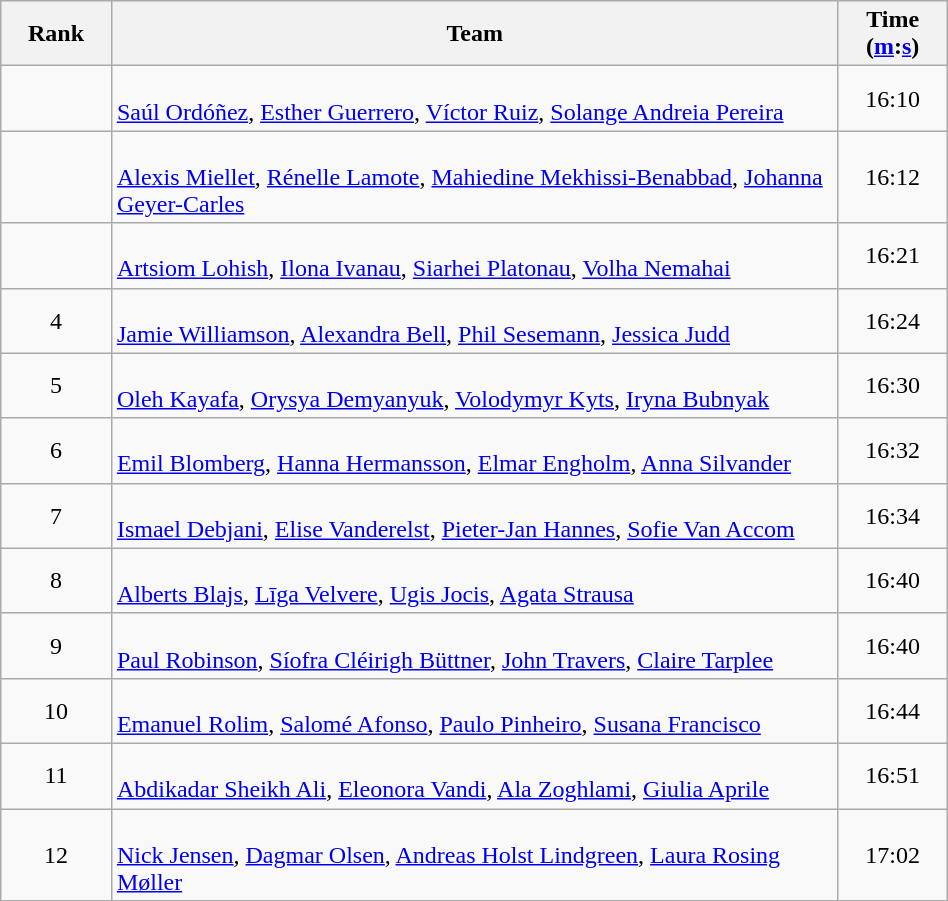<table class="wikitable" style="text-align:center;" width="50%">
<tr>
<th width=5%>Rank</th>
<th width=40%>Team</th>
<th width=5%>Time (<a href='#'>m</a>:<a href='#'>s</a>)</th>
</tr>
<tr>
<td></td>
<td align=left><br><a href='#'>Saúl Ordóñez</a>, <a href='#'>Esther Guerrero</a>, <a href='#'>Víctor Ruiz</a>, <a href='#'>Solange Andreia Pereira</a></td>
<td>16:10</td>
</tr>
<tr>
<td></td>
<td align=left><br><a href='#'>Alexis Miellet</a>, <a href='#'>Rénelle Lamote</a>, <a href='#'>Mahiedine Mekhissi-Benabbad</a>, <a href='#'>Johanna Geyer-Carles</a></td>
<td>16:12</td>
</tr>
<tr>
<td></td>
<td align=left><br><a href='#'>Artsiom Lohish</a>, <a href='#'>Ilona Ivanau</a>, <a href='#'>Siarhei Platonau</a>, <a href='#'>Volha Nemahai</a></td>
<td>16:21</td>
</tr>
<tr>
<td>4</td>
<td align=left><br><a href='#'>Jamie Williamson</a>, <a href='#'>Alexandra Bell</a>, <a href='#'>Phil Sesemann</a>, <a href='#'>Jessica Judd</a></td>
<td>16:24</td>
</tr>
<tr>
<td>5</td>
<td align=left><br><a href='#'>Oleh Kayafa</a>, <a href='#'>Orysya Demyanyuk</a>, <a href='#'>Volodymyr Kyts</a>, <a href='#'>Iryna Bubnyak</a></td>
<td>16:30</td>
</tr>
<tr>
<td>6</td>
<td align=left><br><a href='#'>Emil Blomberg</a>, <a href='#'>Hanna Hermansson</a>, <a href='#'>Elmar Engholm</a>, <a href='#'>Anna Silvander</a></td>
<td>16:32</td>
</tr>
<tr>
<td>7</td>
<td align=left><br><a href='#'>Ismael Debjani</a>, <a href='#'>Elise Vanderelst</a>, <a href='#'>Pieter-Jan Hannes</a>, <a href='#'>Sofie Van Accom</a></td>
<td>16:34</td>
</tr>
<tr>
<td>8</td>
<td align=left><br><a href='#'>Alberts Blajs</a>, <a href='#'>Līga Velvere</a>, <a href='#'>Ugis Jocis</a>, <a href='#'>Agata Strausa</a></td>
<td>16:40</td>
</tr>
<tr>
<td>9</td>
<td align=left><br><a href='#'>Paul Robinson</a>, <a href='#'>Síofra Cléirigh Büttner</a>, <a href='#'>John Travers</a>, <a href='#'>Claire Tarplee</a></td>
<td>16:40</td>
</tr>
<tr>
<td>10</td>
<td align=left><br><a href='#'>Emanuel Rolim</a>, <a href='#'>Salomé Afonso</a>, <a href='#'>Paulo Pinheiro</a>, <a href='#'>Susana Francisco</a></td>
<td>16:44</td>
</tr>
<tr>
<td>11</td>
<td align=left><br><a href='#'>Abdikadar Sheikh Ali</a>, <a href='#'>Eleonora Vandi</a>, <a href='#'>Ala Zoghlami</a>, <a href='#'>Giulia Aprile</a></td>
<td>16:51</td>
</tr>
<tr>
<td>12</td>
<td align=left><br><a href='#'>Nick Jensen</a>, <a href='#'>Dagmar Olsen</a>, <a href='#'>Andreas Holst Lindgreen</a>, <a href='#'>Laura Rosing Møller</a></td>
<td>17:02</td>
</tr>
</table>
